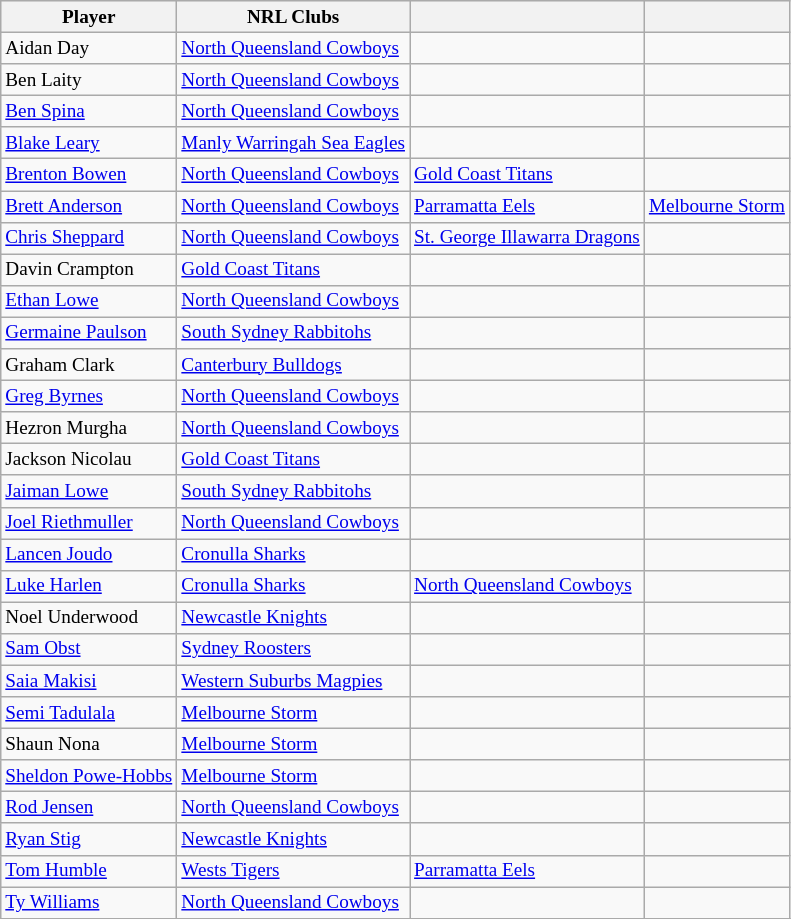<table class="wikitable" style="font-size:80%">
<tr bgcolor="#efefef">
<th width=" ">Player</th>
<th width=" ">NRL Clubs</th>
<th width=" "></th>
<th width=" "></th>
</tr>
<tr>
<td>Aidan Day</td>
<td> <a href='#'>North Queensland Cowboys</a></td>
<td></td>
<td></td>
</tr>
<tr>
<td>Ben Laity</td>
<td> <a href='#'>North Queensland Cowboys</a></td>
<td></td>
<td></td>
</tr>
<tr>
<td><a href='#'>Ben Spina</a></td>
<td> <a href='#'>North Queensland Cowboys</a></td>
<td></td>
<td></td>
</tr>
<tr>
<td><a href='#'>Blake Leary</a></td>
<td> <a href='#'>Manly Warringah Sea Eagles</a></td>
<td></td>
<td></td>
</tr>
<tr>
<td><a href='#'>Brenton Bowen</a></td>
<td> <a href='#'>North Queensland Cowboys</a></td>
<td> <a href='#'>Gold Coast Titans</a></td>
<td></td>
</tr>
<tr>
<td><a href='#'>Brett Anderson</a></td>
<td> <a href='#'>North Queensland Cowboys</a></td>
<td> <a href='#'>Parramatta Eels</a></td>
<td> <a href='#'>Melbourne Storm</a></td>
</tr>
<tr>
<td><a href='#'>Chris Sheppard</a></td>
<td> <a href='#'>North Queensland Cowboys</a></td>
<td> <a href='#'>St. George Illawarra Dragons</a></td>
<td></td>
</tr>
<tr>
<td>Davin Crampton</td>
<td> <a href='#'>Gold Coast Titans</a></td>
<td></td>
<td></td>
</tr>
<tr>
<td><a href='#'>Ethan Lowe</a></td>
<td> <a href='#'>North Queensland Cowboys</a></td>
<td></td>
<td></td>
</tr>
<tr>
<td><a href='#'>Germaine Paulson</a></td>
<td> <a href='#'>South Sydney Rabbitohs</a></td>
<td></td>
<td></td>
</tr>
<tr>
<td>Graham Clark</td>
<td> <a href='#'>Canterbury Bulldogs</a></td>
<td></td>
<td></td>
</tr>
<tr>
<td><a href='#'>Greg Byrnes</a></td>
<td> <a href='#'>North Queensland Cowboys</a></td>
<td></td>
<td></td>
</tr>
<tr>
<td>Hezron Murgha</td>
<td> <a href='#'>North Queensland Cowboys</a></td>
<td></td>
<td></td>
</tr>
<tr>
<td>Jackson Nicolau</td>
<td> <a href='#'>Gold Coast Titans</a></td>
<td></td>
<td></td>
</tr>
<tr>
<td><a href='#'>Jaiman Lowe</a></td>
<td> <a href='#'>South Sydney Rabbitohs</a></td>
<td></td>
<td></td>
</tr>
<tr>
<td><a href='#'>Joel Riethmuller</a></td>
<td> <a href='#'>North Queensland Cowboys</a></td>
<td></td>
<td></td>
</tr>
<tr>
<td><a href='#'>Lancen Joudo</a></td>
<td> <a href='#'>Cronulla Sharks</a></td>
<td></td>
<td></td>
</tr>
<tr>
<td><a href='#'>Luke Harlen</a></td>
<td> <a href='#'>Cronulla Sharks</a></td>
<td> <a href='#'>North Queensland Cowboys</a></td>
<td></td>
</tr>
<tr>
<td>Noel Underwood</td>
<td> <a href='#'>Newcastle Knights</a></td>
<td></td>
<td></td>
</tr>
<tr>
<td><a href='#'>Sam Obst</a></td>
<td> <a href='#'>Sydney Roosters</a></td>
<td></td>
<td></td>
</tr>
<tr>
<td><a href='#'>Saia Makisi</a></td>
<td> <a href='#'>Western Suburbs Magpies</a></td>
<td></td>
<td></td>
</tr>
<tr>
<td><a href='#'>Semi Tadulala</a></td>
<td> <a href='#'>Melbourne Storm</a></td>
<td></td>
<td></td>
</tr>
<tr>
<td>Shaun Nona</td>
<td> <a href='#'>Melbourne Storm</a></td>
<td></td>
<td></td>
</tr>
<tr>
<td><a href='#'>Sheldon Powe-Hobbs</a></td>
<td> <a href='#'>Melbourne Storm</a></td>
<td></td>
<td></td>
</tr>
<tr>
<td><a href='#'>Rod Jensen</a></td>
<td> <a href='#'>North Queensland Cowboys</a></td>
<td></td>
<td></td>
</tr>
<tr>
<td><a href='#'>Ryan Stig</a></td>
<td> <a href='#'>Newcastle Knights</a></td>
<td></td>
<td></td>
</tr>
<tr>
<td><a href='#'>Tom Humble</a></td>
<td> <a href='#'>Wests Tigers</a></td>
<td> <a href='#'>Parramatta Eels</a></td>
<td></td>
</tr>
<tr>
<td><a href='#'>Ty Williams</a></td>
<td> <a href='#'>North Queensland Cowboys</a></td>
<td></td>
<td></td>
</tr>
<tr>
</tr>
</table>
